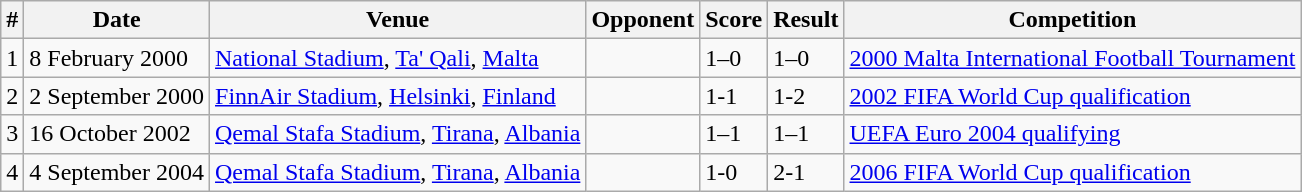<table class="wikitable">
<tr>
<th>#</th>
<th>Date</th>
<th>Venue</th>
<th>Opponent</th>
<th>Score</th>
<th>Result</th>
<th>Competition</th>
</tr>
<tr>
<td>1</td>
<td>8 February 2000</td>
<td><a href='#'>National Stadium</a>, <a href='#'>Ta' Qali</a>, <a href='#'>Malta</a></td>
<td></td>
<td>1–0</td>
<td>1–0</td>
<td><a href='#'>2000 Malta International Football Tournament</a></td>
</tr>
<tr>
<td>2</td>
<td>2 September 2000</td>
<td><a href='#'>FinnAir Stadium</a>, <a href='#'>Helsinki</a>, <a href='#'>Finland</a></td>
<td></td>
<td>1-1</td>
<td>1-2</td>
<td><a href='#'>2002 FIFA World Cup qualification</a></td>
</tr>
<tr>
<td>3</td>
<td>16 October 2002</td>
<td><a href='#'>Qemal Stafa Stadium</a>, <a href='#'>Tirana</a>, <a href='#'>Albania</a></td>
<td></td>
<td>1–1</td>
<td>1–1</td>
<td><a href='#'>UEFA Euro 2004 qualifying</a></td>
</tr>
<tr>
<td>4</td>
<td>4 September 2004</td>
<td><a href='#'>Qemal Stafa Stadium</a>, <a href='#'>Tirana</a>, <a href='#'>Albania</a></td>
<td></td>
<td>1-0</td>
<td>2-1</td>
<td><a href='#'>2006 FIFA World Cup qualification</a></td>
</tr>
</table>
